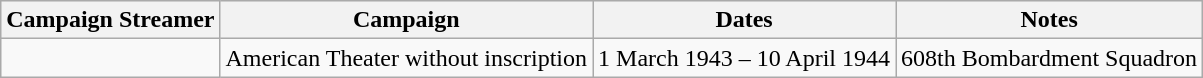<table class="wikitable">
<tr style="background:#efefef;">
<th>Campaign Streamer</th>
<th>Campaign</th>
<th>Dates</th>
<th>Notes</th>
</tr>
<tr>
<td></td>
<td>American Theater without inscription</td>
<td>1 March 1943 – 10 April 1944</td>
<td>608th Bombardment Squadron</td>
</tr>
</table>
